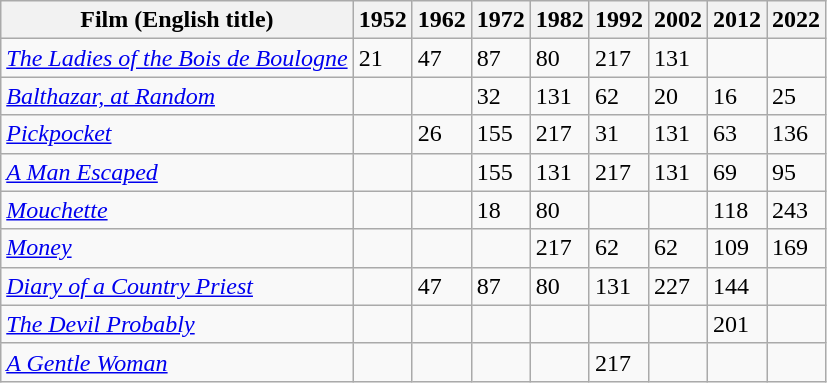<table class="wikitable sortable">
<tr>
<th>Film (English title)</th>
<th>1952</th>
<th>1962</th>
<th>1972</th>
<th>1982</th>
<th>1992</th>
<th>2002</th>
<th>2012</th>
<th>2022</th>
</tr>
<tr>
<td><em><a href='#'>The Ladies of the Bois de Boulogne</a></em></td>
<td>21</td>
<td>47</td>
<td>87</td>
<td>80</td>
<td>217</td>
<td>131</td>
<td></td>
<td></td>
</tr>
<tr>
<td><a href='#'><em>Balthazar, at Random</em></a></td>
<td></td>
<td></td>
<td>32</td>
<td>131</td>
<td>62</td>
<td>20</td>
<td>16</td>
<td>25</td>
</tr>
<tr>
<td><em><a href='#'>Pickpocket</a></em></td>
<td></td>
<td>26</td>
<td>155</td>
<td>217</td>
<td>31</td>
<td>131</td>
<td>63</td>
<td>136</td>
</tr>
<tr>
<td><em><a href='#'>A Man Escaped</a></em></td>
<td></td>
<td></td>
<td>155</td>
<td>131</td>
<td>217</td>
<td>131</td>
<td>69</td>
<td>95</td>
</tr>
<tr>
<td><em><a href='#'>Mouchette</a></em></td>
<td></td>
<td></td>
<td>18</td>
<td>80</td>
<td></td>
<td></td>
<td>118</td>
<td>243</td>
</tr>
<tr>
<td><em><a href='#'>Money</a></em></td>
<td></td>
<td></td>
<td></td>
<td>217</td>
<td>62</td>
<td>62</td>
<td>109</td>
<td>169</td>
</tr>
<tr>
<td><em><a href='#'>Diary of a Country Priest</a></em></td>
<td></td>
<td>47</td>
<td>87</td>
<td>80</td>
<td>131</td>
<td>227</td>
<td>144</td>
<td></td>
</tr>
<tr>
<td><em><a href='#'>The Devil Probably</a></em></td>
<td></td>
<td></td>
<td></td>
<td></td>
<td></td>
<td></td>
<td>201</td>
<td></td>
</tr>
<tr>
<td><em><a href='#'>A Gentle Woman</a></em></td>
<td></td>
<td></td>
<td></td>
<td></td>
<td>217</td>
<td></td>
<td></td>
<td></td>
</tr>
</table>
